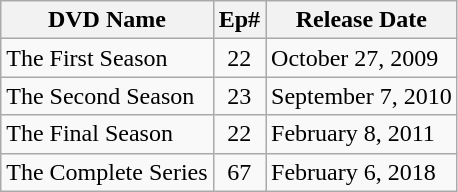<table class="wikitable">
<tr>
<th>DVD Name</th>
<th>Ep#</th>
<th>Release Date</th>
</tr>
<tr>
<td>The First Season</td>
<td align="center">22</td>
<td>October 27, 2009</td>
</tr>
<tr>
<td>The Second Season</td>
<td align="center">23</td>
<td>September 7, 2010</td>
</tr>
<tr>
<td>The Final Season</td>
<td align="center">22</td>
<td>February 8, 2011</td>
</tr>
<tr>
<td>The Complete Series</td>
<td align="center">67</td>
<td>February 6, 2018</td>
</tr>
</table>
